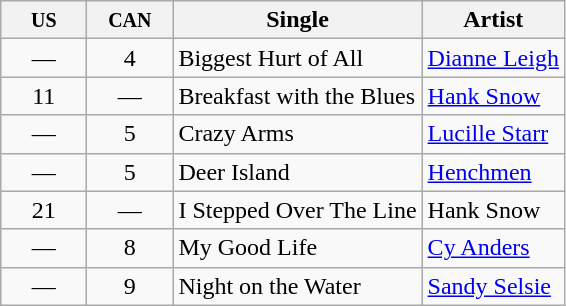<table class="wikitable sortable">
<tr>
<th width="50"><small>US</small></th>
<th width="50"><small>CAN</small></th>
<th>Single</th>
<th>Artist</th>
</tr>
<tr>
<td align="center">—</td>
<td align="center">4</td>
<td>Biggest Hurt of All</td>
<td><a href='#'>Dianne Leigh</a></td>
</tr>
<tr>
<td align="center">11</td>
<td align="center">—</td>
<td>Breakfast with the Blues</td>
<td><a href='#'>Hank Snow</a></td>
</tr>
<tr>
<td align="center">—</td>
<td align="center">5</td>
<td>Crazy Arms</td>
<td><a href='#'>Lucille Starr</a></td>
</tr>
<tr>
<td align="center">—</td>
<td align="center">5</td>
<td>Deer Island</td>
<td><a href='#'>Henchmen</a></td>
</tr>
<tr>
<td align="center">21</td>
<td align="center">—</td>
<td>I Stepped Over The Line</td>
<td>Hank Snow</td>
</tr>
<tr>
<td align="center">—</td>
<td align="center">8</td>
<td>My Good Life</td>
<td><a href='#'>Cy Anders</a></td>
</tr>
<tr>
<td align="center">—</td>
<td align="center">9</td>
<td>Night on the Water</td>
<td><a href='#'>Sandy Selsie</a></td>
</tr>
</table>
